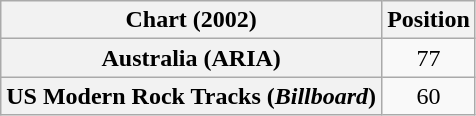<table class="wikitable plainrowheaders" style="text-align:center">
<tr>
<th>Chart (2002)</th>
<th>Position</th>
</tr>
<tr>
<th scope="row">Australia (ARIA)</th>
<td>77</td>
</tr>
<tr>
<th scope="row">US Modern Rock Tracks (<em>Billboard</em>)</th>
<td>60</td>
</tr>
</table>
